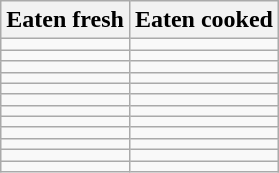<table class="wikitable">
<tr>
<th>Eaten fresh</th>
<th>Eaten cooked</th>
</tr>
<tr>
<td></td>
<td></td>
</tr>
<tr>
<td></td>
<td></td>
</tr>
<tr>
<td></td>
<td></td>
</tr>
<tr>
<td></td>
<td></td>
</tr>
<tr>
<td></td>
<td></td>
</tr>
<tr>
<td></td>
<td></td>
</tr>
<tr>
<td></td>
<td></td>
</tr>
<tr>
<td></td>
<td></td>
</tr>
<tr>
<td></td>
<td></td>
</tr>
<tr>
<td></td>
<td></td>
</tr>
<tr>
<td></td>
<td></td>
</tr>
<tr>
<td></td>
<td></td>
</tr>
</table>
